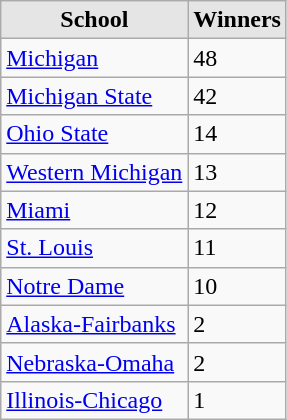<table class="wikitable">
<tr>
<th style="background:#e5e5e5;">School</th>
<th style="background:#e5e5e5;">Winners</th>
</tr>
<tr>
<td><a href='#'>Michigan</a></td>
<td>48</td>
</tr>
<tr>
<td><a href='#'>Michigan State</a></td>
<td>42</td>
</tr>
<tr>
<td><a href='#'>Ohio State</a></td>
<td>14</td>
</tr>
<tr>
<td><a href='#'>Western Michigan</a></td>
<td>13</td>
</tr>
<tr>
<td><a href='#'>Miami</a></td>
<td>12</td>
</tr>
<tr>
<td><a href='#'>St. Louis</a></td>
<td>11</td>
</tr>
<tr>
<td><a href='#'>Notre Dame</a></td>
<td>10</td>
</tr>
<tr>
<td><a href='#'>Alaska-Fairbanks</a></td>
<td>2</td>
</tr>
<tr>
<td><a href='#'>Nebraska-Omaha</a></td>
<td>2</td>
</tr>
<tr>
<td><a href='#'>Illinois-Chicago</a></td>
<td>1</td>
</tr>
</table>
